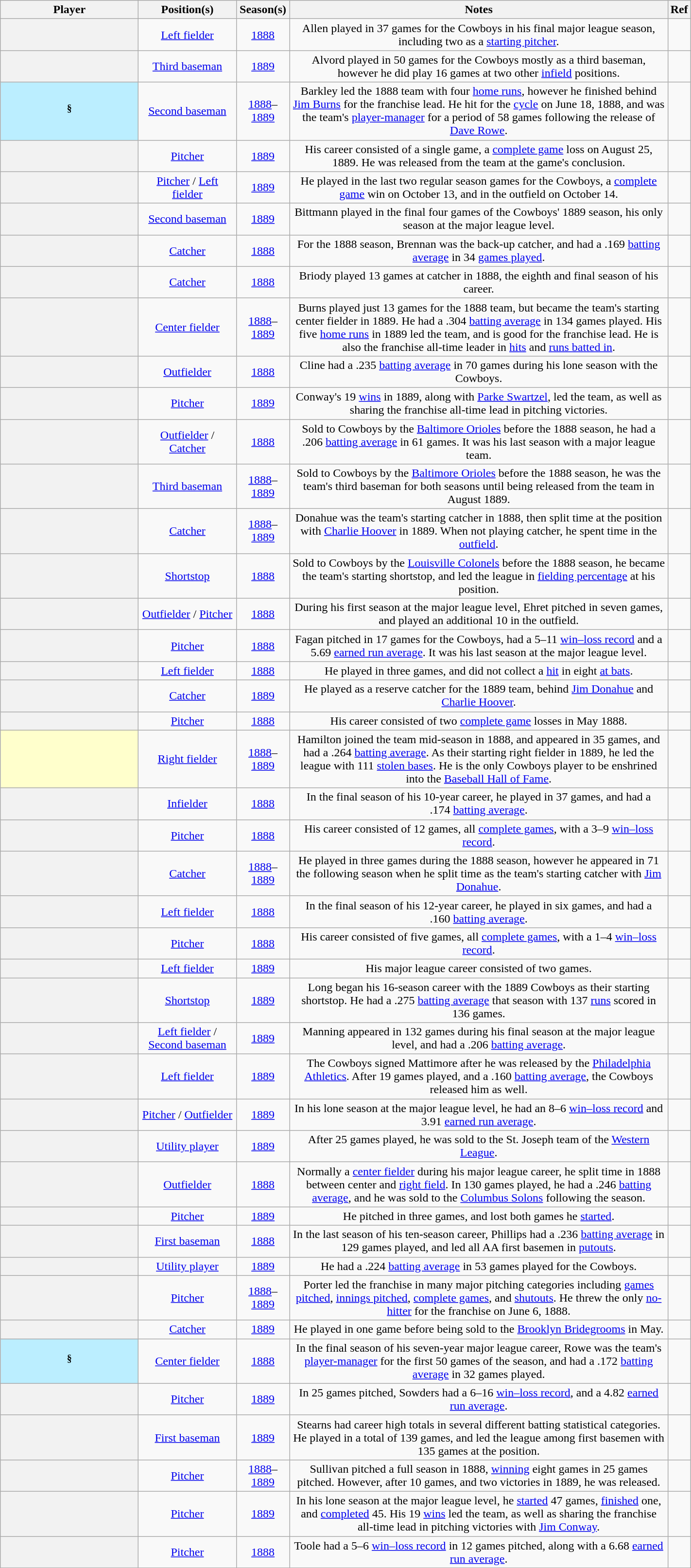<table class="wikitable sortable plainrowheaders" width="75%" style="text-align:center">
<tr>
<th scope="col" width="20%">Player</th>
<th scope="col">Position(s)</th>
<th scope="col">Season(s)</th>
<th scope="col" class="unsortable">Notes</th>
<th scope="col" class="unsortable" width="3%">Ref</th>
</tr>
<tr>
<th scope="row"></th>
<td><a href='#'>Left&nbsp;fielder</a></td>
<td><a href='#'>1888</a></td>
<td>Allen played in 37 games for the Cowboys in his final major league season, including two as a <a href='#'>starting pitcher</a>.</td>
<td align=center></td>
</tr>
<tr>
<th scope="row"></th>
<td><a href='#'>Third&nbsp;baseman</a></td>
<td><a href='#'>1889</a></td>
<td>Alvord played in 50 games for the Cowboys mostly as a third baseman, however he did play 16 games at two other <a href='#'>infield</a> positions.</td>
<td align=center></td>
</tr>
<tr>
<th scope="row" style="background-color:#bbeeff"><sup>§</sup></th>
<td><a href='#'>Second&nbsp;baseman</a></td>
<td><a href='#'>1888</a>–<a href='#'>1889</a></td>
<td>Barkley led the 1888 team with four <a href='#'>home runs</a>, however he finished behind <a href='#'>Jim Burns</a> for the franchise lead.  He hit for the <a href='#'>cycle</a> on June 18, 1888, and was the team's <a href='#'>player-manager</a> for a period of 58 games following the release of <a href='#'>Dave Rowe</a>.</td>
<td align=center></td>
</tr>
<tr>
<th scope="row"></th>
<td><a href='#'>Pitcher</a></td>
<td><a href='#'>1889</a></td>
<td>His career consisted of a single game, a <a href='#'>complete game</a> loss on August 25, 1889.  He was released from the team at the game's conclusion.</td>
<td align=center></td>
</tr>
<tr>
<th scope="row"></th>
<td><a href='#'>Pitcher</a> / <a href='#'>Left fielder</a></td>
<td><a href='#'>1889</a></td>
<td>He played in the last two regular season games for the Cowboys, a <a href='#'>complete game</a> win on October 13, and in the outfield on October 14.</td>
<td align=center></td>
</tr>
<tr>
<th scope="row"></th>
<td><a href='#'>Second&nbsp;baseman</a></td>
<td><a href='#'>1889</a></td>
<td>Bittmann played in the final four games of the Cowboys' 1889 season, his only season at the major league level.</td>
<td align=center></td>
</tr>
<tr>
<th scope="row"></th>
<td><a href='#'>Catcher</a></td>
<td><a href='#'>1888</a></td>
<td>For the 1888 season, Brennan was the back-up catcher, and had a .169 <a href='#'>batting average</a> in 34 <a href='#'>games played</a>.</td>
<td align=center></td>
</tr>
<tr>
<th scope="row"></th>
<td><a href='#'>Catcher</a></td>
<td><a href='#'>1888</a></td>
<td>Briody played 13 games at catcher in 1888, the eighth and final season of his career.</td>
<td align=center></td>
</tr>
<tr>
<th scope="row"></th>
<td><a href='#'>Center&nbsp;fielder</a></td>
<td><a href='#'>1888</a>–<a href='#'>1889</a></td>
<td>Burns played just 13 games for the 1888 team, but became the team's starting center fielder in 1889. He had a .304 <a href='#'>batting average</a> in 134 games played. His five <a href='#'>home runs</a> in 1889 led the team, and is good for the franchise lead. He is also the franchise all-time leader in <a href='#'>hits</a> and <a href='#'>runs batted in</a>.</td>
<td align=center></td>
</tr>
<tr>
<th scope="row"></th>
<td><a href='#'>Outfielder</a></td>
<td><a href='#'>1888</a></td>
<td>Cline had a .235 <a href='#'>batting average</a> in 70 games during his lone season with the Cowboys.</td>
<td align=center></td>
</tr>
<tr>
<th scope="row"></th>
<td><a href='#'>Pitcher</a></td>
<td><a href='#'>1889</a></td>
<td>Conway's 19 <a href='#'>wins</a> in 1889, along with <a href='#'>Parke Swartzel</a>, led the team, as well as sharing the franchise all-time lead in pitching victories.</td>
<td align=center></td>
</tr>
<tr>
<th scope="row"></th>
<td><a href='#'>Outfielder</a> / <a href='#'>Catcher</a></td>
<td><a href='#'>1888</a></td>
<td>Sold to Cowboys by the <a href='#'>Baltimore Orioles</a> before the 1888 season, he had a .206 <a href='#'>batting average</a> in 61 games. It was his last season with a major league team.</td>
<td align=center></td>
</tr>
<tr>
<th scope="row"></th>
<td><a href='#'>Third&nbsp;baseman</a></td>
<td><a href='#'>1888</a>–<a href='#'>1889</a></td>
<td>Sold to Cowboys by the <a href='#'>Baltimore Orioles</a> before the 1888 season, he was the team's third baseman for both seasons until being released from the team in August 1889.</td>
<td align=center></td>
</tr>
<tr>
<th scope="row"></th>
<td><a href='#'>Catcher</a></td>
<td><a href='#'>1888</a>–<a href='#'>1889</a></td>
<td>Donahue was the team's starting catcher in 1888, then split time at the position with <a href='#'>Charlie Hoover</a> in 1889.  When not playing catcher, he spent time in the <a href='#'>outfield</a>.</td>
<td align=center></td>
</tr>
<tr>
<th scope="row"></th>
<td><a href='#'>Shortstop</a></td>
<td><a href='#'>1888</a></td>
<td>Sold to Cowboys by the <a href='#'>Louisville Colonels</a> before the 1888 season, he became the team's starting shortstop, and led the league in <a href='#'>fielding percentage</a> at his position.</td>
<td align=center></td>
</tr>
<tr>
<th scope="row"></th>
<td><a href='#'>Outfielder</a> / <a href='#'>Pitcher</a></td>
<td><a href='#'>1888</a></td>
<td>During his first season at the major league level, Ehret pitched in seven games, and played an additional 10 in the outfield.</td>
<td align=center></td>
</tr>
<tr>
<th scope="row"></th>
<td><a href='#'>Pitcher</a></td>
<td><a href='#'>1888</a></td>
<td>Fagan pitched in 17 games for the Cowboys, had a 5–11 <a href='#'>win–loss record</a> and a 5.69 <a href='#'>earned run average</a>.  It was his last season at the major league level.</td>
<td align=center></td>
</tr>
<tr>
<th scope="row"></th>
<td><a href='#'>Left&nbsp;fielder</a></td>
<td><a href='#'>1888</a></td>
<td>He played in three games, and did not collect a <a href='#'>hit</a> in eight <a href='#'>at bats</a>.</td>
<td align=center></td>
</tr>
<tr>
<th scope="row"></th>
<td><a href='#'>Catcher</a></td>
<td><a href='#'>1889</a></td>
<td>He played as a reserve catcher for the 1889 team, behind <a href='#'>Jim Donahue</a> and <a href='#'>Charlie Hoover</a>.</td>
<td align=center></td>
</tr>
<tr>
<th scope="row"></th>
<td><a href='#'>Pitcher</a></td>
<td><a href='#'>1888</a></td>
<td>His career consisted of two <a href='#'>complete game</a> losses in May 1888.</td>
<td align=center></td>
</tr>
<tr>
<th scope="row" style="background-color:#ffffcc"><sup></sup></th>
<td><a href='#'>Right&nbsp;fielder</a></td>
<td><a href='#'>1888</a>–<a href='#'>1889</a></td>
<td>Hamilton joined the team mid-season in 1888, and appeared in 35 games, and had a .264 <a href='#'>batting average</a>.  As their starting right fielder in 1889, he led the league with 111 <a href='#'>stolen bases</a>.  He is the only Cowboys player to be enshrined into the <a href='#'>Baseball Hall of Fame</a>.</td>
<td align=center></td>
</tr>
<tr>
<th scope="row"></th>
<td><a href='#'>Infielder</a></td>
<td><a href='#'>1888</a></td>
<td>In the final season of his 10-year career, he played in 37 games, and had a .174 <a href='#'>batting average</a>.</td>
<td align=center></td>
</tr>
<tr>
<th scope="row"></th>
<td><a href='#'>Pitcher</a></td>
<td><a href='#'>1888</a></td>
<td>His career consisted of 12 games, all <a href='#'>complete games</a>, with a 3–9 <a href='#'>win–loss record</a>.</td>
<td align=center></td>
</tr>
<tr>
<th scope="row"></th>
<td><a href='#'>Catcher</a></td>
<td><a href='#'>1888</a>–<a href='#'>1889</a></td>
<td>He played in three games during the 1888 season, however he appeared in 71 the following season when he split time as the team's starting catcher with <a href='#'>Jim Donahue</a>.</td>
<td align=center></td>
</tr>
<tr>
<th scope="row"></th>
<td><a href='#'>Left&nbsp;fielder</a></td>
<td><a href='#'>1888</a></td>
<td>In the final season of his 12-year career, he played in six games, and had a .160 <a href='#'>batting average</a>.</td>
<td align=center></td>
</tr>
<tr>
<th scope="row"></th>
<td><a href='#'>Pitcher</a></td>
<td><a href='#'>1888</a></td>
<td>His career consisted of five games, all <a href='#'>complete games</a>, with a 1–4 <a href='#'>win–loss record</a>.</td>
<td align=center></td>
</tr>
<tr>
<th scope="row"></th>
<td><a href='#'>Left&nbsp;fielder</a></td>
<td><a href='#'>1889</a></td>
<td>His major league career consisted of two games.</td>
<td align=center></td>
</tr>
<tr>
<th scope="row"></th>
<td><a href='#'>Shortstop</a></td>
<td><a href='#'>1889</a></td>
<td>Long began his 16-season career with the 1889 Cowboys as their starting shortstop.  He had a .275 <a href='#'>batting average</a> that season with 137 <a href='#'>runs</a> scored in 136 games.</td>
<td align=center></td>
</tr>
<tr>
<th scope="row"></th>
<td><a href='#'>Left&nbsp;fielder</a> / <a href='#'>Second baseman</a></td>
<td><a href='#'>1889</a></td>
<td>Manning appeared in 132 games during his final season at the major league level, and had a .206 <a href='#'>batting average</a>.</td>
<td align=center></td>
</tr>
<tr>
<th scope="row"></th>
<td><a href='#'>Left&nbsp;fielder</a></td>
<td><a href='#'>1889</a></td>
<td>The Cowboys signed Mattimore after he was released by the <a href='#'>Philadelphia Athletics</a>.  After 19 games played, and a .160 <a href='#'>batting average</a>, the Cowboys released him as well.</td>
<td align=center></td>
</tr>
<tr>
<th scope="row"></th>
<td><a href='#'>Pitcher</a> / <a href='#'>Outfielder</a></td>
<td><a href='#'>1889</a></td>
<td>In his lone season at the major league level, he had an 8–6 <a href='#'>win–loss record</a> and 3.91 <a href='#'>earned run average</a>.</td>
<td align=center></td>
</tr>
<tr>
<th scope="row"></th>
<td><a href='#'>Utility player</a></td>
<td><a href='#'>1889</a></td>
<td>After 25 games played, he was sold to the St. Joseph team of the <a href='#'>Western League</a>.</td>
<td align=center></td>
</tr>
<tr>
<th scope="row"></th>
<td><a href='#'>Outfielder</a></td>
<td><a href='#'>1888</a></td>
<td>Normally a <a href='#'>center fielder</a> during his major league career, he split time in 1888 between center and <a href='#'>right field</a>.  In 130 games played, he had a .246 <a href='#'>batting average</a>, and he was sold to the <a href='#'>Columbus Solons</a> following the season.</td>
<td align=center></td>
</tr>
<tr>
<th scope="row"></th>
<td><a href='#'>Pitcher</a></td>
<td><a href='#'>1889</a></td>
<td>He pitched in three games, and lost both games he <a href='#'>started</a>.</td>
<td align=center></td>
</tr>
<tr>
<th scope="row"></th>
<td><a href='#'>First&nbsp;baseman</a></td>
<td><a href='#'>1888</a></td>
<td>In the last season of his ten-season career, Phillips had a .236 <a href='#'>batting average</a> in 129 games played, and led all AA first basemen in <a href='#'>putouts</a>.</td>
<td align=center></td>
</tr>
<tr>
<th scope="row"></th>
<td><a href='#'>Utility player</a></td>
<td><a href='#'>1889</a></td>
<td>He had a .224 <a href='#'>batting average</a> in 53 games played for the Cowboys.</td>
<td align=center></td>
</tr>
<tr>
<th scope="row"></th>
<td><a href='#'>Pitcher</a></td>
<td><a href='#'>1888</a>–<a href='#'>1889</a></td>
<td>Porter led the franchise in many major pitching categories including <a href='#'>games pitched</a>, <a href='#'>innings pitched</a>, <a href='#'>complete games</a>, and <a href='#'>shutouts</a>.  He threw the only <a href='#'>no-hitter</a> for the franchise on June 6, 1888.</td>
<td align=center></td>
</tr>
<tr>
<th scope="row"></th>
<td><a href='#'>Catcher</a></td>
<td><a href='#'>1889</a></td>
<td>He played in one game before being sold to the <a href='#'>Brooklyn Bridegrooms</a> in May.</td>
<td align=center></td>
</tr>
<tr>
<th scope="row" style="background-color:#bbeeff"><sup>§</sup></th>
<td><a href='#'>Center&nbsp;fielder</a></td>
<td><a href='#'>1888</a></td>
<td>In the final season of his seven-year major league career, Rowe was the team's <a href='#'>player-manager</a> for the first 50 games of the season, and had a .172 <a href='#'>batting average</a> in 32 games played.</td>
<td align=center></td>
</tr>
<tr>
<th scope="row"></th>
<td><a href='#'>Pitcher</a></td>
<td><a href='#'>1889</a></td>
<td>In 25 games pitched, Sowders had a 6–16 <a href='#'>win–loss record</a>, and a 4.82 <a href='#'>earned run average</a>.</td>
<td align=center></td>
</tr>
<tr>
<th scope="row"></th>
<td><a href='#'>First&nbsp;baseman</a></td>
<td><a href='#'>1889</a></td>
<td>Stearns had career high totals in several different batting statistical categories.  He played in a total of 139 games, and led the league among first basemen with 135 games at the position.</td>
<td align=center></td>
</tr>
<tr>
<th scope="row"></th>
<td><a href='#'>Pitcher</a></td>
<td><a href='#'>1888</a>–<a href='#'>1889</a></td>
<td>Sullivan pitched a full season in 1888, <a href='#'>winning</a> eight games in 25 games pitched.  However, after 10 games, and two victories in 1889, he was released.</td>
<td align=center></td>
</tr>
<tr>
<th scope="row"></th>
<td><a href='#'>Pitcher</a></td>
<td><a href='#'>1889</a></td>
<td>In his lone season at the major league level, he <a href='#'>started</a> 47 games, <a href='#'>finished</a> one, and <a href='#'>completed</a> 45.  His 19 <a href='#'>wins</a> led the team, as well as sharing the franchise all-time lead in pitching victories with <a href='#'>Jim Conway</a>.</td>
<td align=center></td>
</tr>
<tr>
<th scope="row"></th>
<td><a href='#'>Pitcher</a></td>
<td><a href='#'>1888</a></td>
<td>Toole had a 5–6 <a href='#'>win–loss record</a> in 12 games pitched, along with a 6.68 <a href='#'>earned run average</a>.</td>
<td align=center></td>
</tr>
</table>
